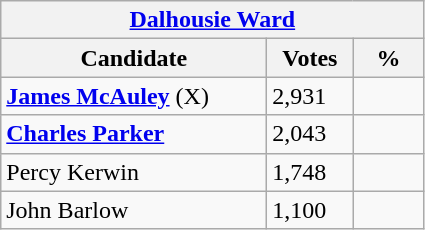<table class="wikitable">
<tr>
<th colspan="3"><a href='#'>Dalhousie Ward</a></th>
</tr>
<tr>
<th style="width: 170px">Candidate</th>
<th style="width: 50px">Votes</th>
<th style="width: 40px">%</th>
</tr>
<tr>
<td><strong><a href='#'>James McAuley</a></strong> (X)</td>
<td>2,931</td>
<td></td>
</tr>
<tr>
<td><strong><a href='#'>Charles Parker</a></strong></td>
<td>2,043</td>
<td></td>
</tr>
<tr>
<td>Percy Kerwin</td>
<td>1,748</td>
<td></td>
</tr>
<tr>
<td>John Barlow</td>
<td>1,100</td>
<td></td>
</tr>
</table>
